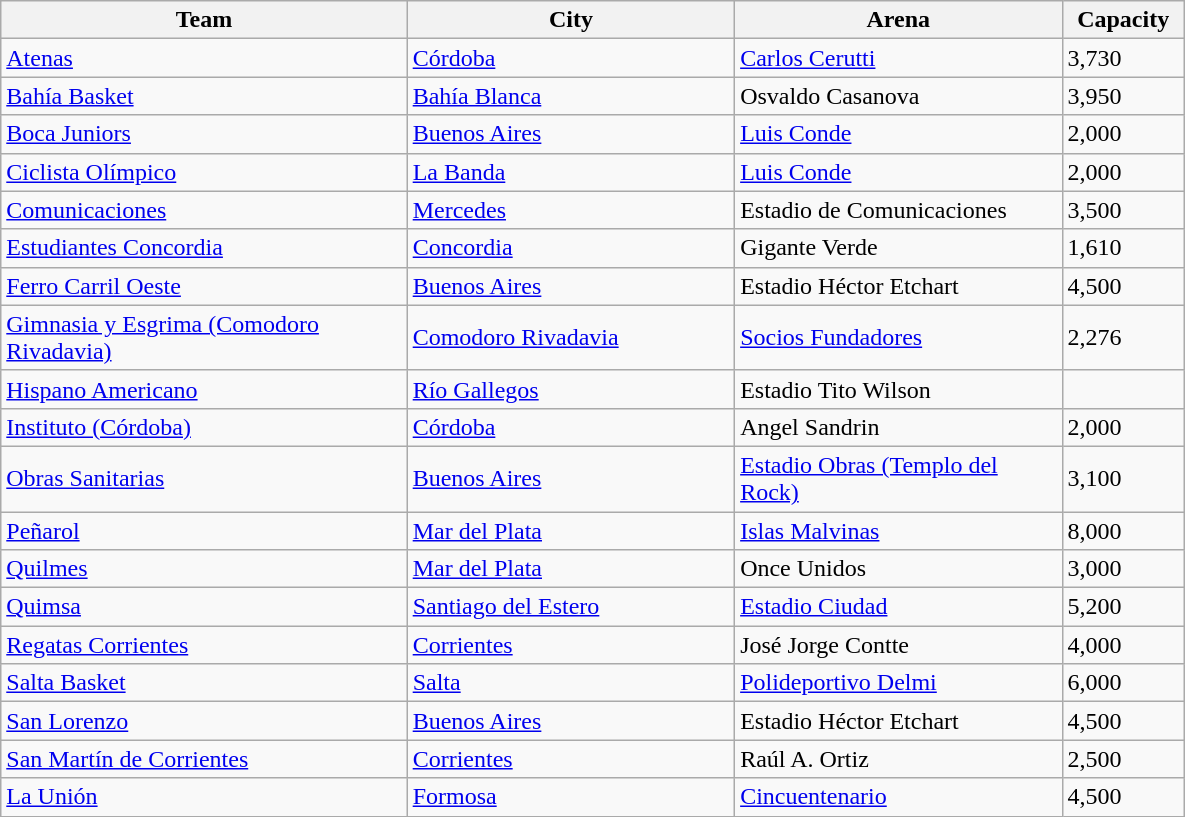<table class="wikitable sortable" style="text-align:left" width="790">
<tr>
<th width=250px>Team</th>
<th width=200px>City</th>
<th width=200px>Arena</th>
<th width=70px>Capacity</th>
</tr>
<tr>
<td><a href='#'>Atenas</a></td>
<td><a href='#'>Córdoba</a></td>
<td><a href='#'>Carlos Cerutti</a></td>
<td>3,730</td>
</tr>
<tr>
<td><a href='#'>Bahía Basket</a></td>
<td><a href='#'>Bahía Blanca</a></td>
<td>Osvaldo Casanova</td>
<td>3,950</td>
</tr>
<tr>
<td><a href='#'>Boca Juniors</a></td>
<td><a href='#'>Buenos Aires</a></td>
<td><a href='#'>Luis Conde</a></td>
<td>2,000</td>
</tr>
<tr>
<td><a href='#'>Ciclista Olímpico</a></td>
<td><a href='#'>La Banda</a></td>
<td><a href='#'>Luis Conde</a></td>
<td>2,000</td>
</tr>
<tr>
<td><a href='#'>Comunicaciones</a></td>
<td><a href='#'>Mercedes</a></td>
<td>Estadio de Comunicaciones</td>
<td>3,500</td>
</tr>
<tr>
<td><a href='#'>Estudiantes Concordia</a></td>
<td><a href='#'>Concordia</a></td>
<td>Gigante Verde</td>
<td>1,610</td>
</tr>
<tr>
<td><a href='#'>Ferro Carril Oeste</a></td>
<td><a href='#'>Buenos Aires</a></td>
<td>Estadio Héctor Etchart</td>
<td>4,500</td>
</tr>
<tr>
<td><a href='#'>Gimnasia y Esgrima (Comodoro Rivadavia)</a></td>
<td><a href='#'>Comodoro Rivadavia</a></td>
<td><a href='#'>Socios Fundadores</a></td>
<td>2,276</td>
</tr>
<tr>
<td><a href='#'>Hispano Americano</a></td>
<td><a href='#'>Río Gallegos</a></td>
<td>Estadio Tito Wilson</td>
<td></td>
</tr>
<tr>
<td><a href='#'>Instituto (Córdoba)</a></td>
<td><a href='#'>Córdoba</a></td>
<td>Angel Sandrin</td>
<td>2,000</td>
</tr>
<tr>
<td><a href='#'>Obras Sanitarias</a></td>
<td><a href='#'>Buenos Aires</a></td>
<td><a href='#'>Estadio Obras (Templo del Rock)</a></td>
<td>3,100</td>
</tr>
<tr>
<td><a href='#'>Peñarol</a></td>
<td><a href='#'>Mar del Plata</a></td>
<td><a href='#'>Islas Malvinas</a></td>
<td>8,000</td>
</tr>
<tr>
<td><a href='#'>Quilmes</a></td>
<td><a href='#'>Mar del Plata</a></td>
<td>Once Unidos</td>
<td>3,000</td>
</tr>
<tr>
<td><a href='#'>Quimsa</a></td>
<td><a href='#'>Santiago del Estero</a></td>
<td><a href='#'>Estadio Ciudad</a></td>
<td>5,200</td>
</tr>
<tr>
<td><a href='#'>Regatas Corrientes</a></td>
<td><a href='#'>Corrientes</a></td>
<td>José Jorge Contte</td>
<td>4,000</td>
</tr>
<tr>
<td><a href='#'>Salta Basket</a></td>
<td><a href='#'>Salta</a></td>
<td><a href='#'>Polideportivo Delmi</a></td>
<td>6,000</td>
</tr>
<tr>
<td><a href='#'>San Lorenzo</a></td>
<td><a href='#'>Buenos Aires</a></td>
<td>Estadio Héctor Etchart</td>
<td>4,500</td>
</tr>
<tr>
<td><a href='#'>San Martín de Corrientes</a></td>
<td><a href='#'>Corrientes</a></td>
<td>Raúl A. Ortiz</td>
<td>2,500</td>
</tr>
<tr>
<td><a href='#'>La Unión</a></td>
<td><a href='#'>Formosa</a></td>
<td><a href='#'>Cincuentenario</a></td>
<td>4,500</td>
</tr>
</table>
